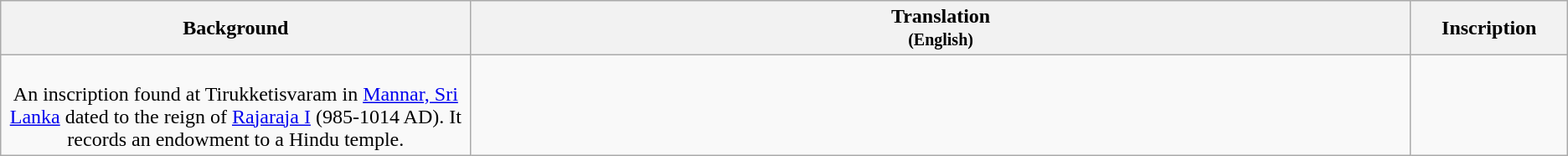<table class="wikitable centre">
<tr>
<th scope="col" align=left>Background<br></th>
<th>Translation<br><small>(English)</small></th>
<th>Inscription<br></th>
</tr>
<tr>
<td align=center width="30%"><br>An inscription found at Tirukketisvaram in <a href='#'>Mannar, Sri Lanka</a> dated to the reign of <a href='#'>Rajaraja I</a> (985-1014 AD). It records an endowment to a Hindu temple.</td>
<td align=left><br></td>
<td align=center width="10%"><br>
</td>
</tr>
</table>
